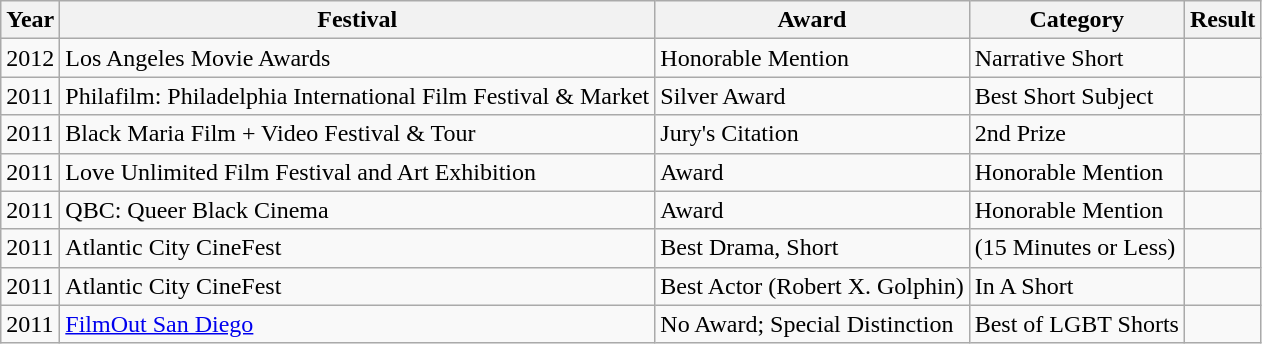<table class="wikitable">
<tr>
<th>Year</th>
<th>Festival</th>
<th>Award</th>
<th>Category</th>
<th>Result</th>
</tr>
<tr>
<td>2012</td>
<td>Los Angeles Movie Awards</td>
<td>Honorable Mention</td>
<td>Narrative Short</td>
<td></td>
</tr>
<tr>
<td>2011</td>
<td>Philafilm: Philadelphia International Film Festival & Market</td>
<td>Silver Award</td>
<td>Best Short Subject</td>
<td></td>
</tr>
<tr>
<td>2011</td>
<td>Black Maria Film + Video Festival & Tour</td>
<td>Jury's Citation</td>
<td>2nd Prize</td>
<td></td>
</tr>
<tr>
<td>2011</td>
<td>Love Unlimited Film Festival and Art Exhibition</td>
<td>Award</td>
<td>Honorable Mention</td>
<td></td>
</tr>
<tr>
<td>2011</td>
<td>QBC: Queer Black Cinema</td>
<td>Award</td>
<td>Honorable Mention</td>
<td></td>
</tr>
<tr>
<td>2011</td>
<td>Atlantic City CineFest</td>
<td>Best Drama, Short</td>
<td>(15 Minutes or Less)</td>
<td></td>
</tr>
<tr>
<td>2011</td>
<td>Atlantic City CineFest</td>
<td>Best Actor (Robert X. Golphin)</td>
<td>In A Short</td>
<td></td>
</tr>
<tr>
<td>2011</td>
<td><a href='#'>FilmOut San Diego</a></td>
<td>No Award; Special Distinction</td>
<td>Best of LGBT Shorts</td>
<td></td>
</tr>
</table>
